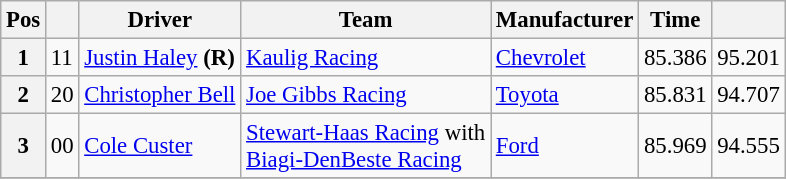<table class="wikitable" style="font-size:95%">
<tr>
<th>Pos</th>
<th></th>
<th>Driver</th>
<th>Team</th>
<th>Manufacturer</th>
<th>Time</th>
<th></th>
</tr>
<tr>
<th>1</th>
<td>11</td>
<td><a href='#'>Justin Haley</a> <strong>(R)</strong></td>
<td><a href='#'>Kaulig Racing</a></td>
<td><a href='#'>Chevrolet</a></td>
<td>85.386</td>
<td>95.201</td>
</tr>
<tr>
<th>2</th>
<td>20</td>
<td><a href='#'>Christopher Bell</a></td>
<td><a href='#'>Joe Gibbs Racing</a></td>
<td><a href='#'>Toyota</a></td>
<td>85.831</td>
<td>94.707</td>
</tr>
<tr>
<th>3</th>
<td>00</td>
<td><a href='#'>Cole Custer</a></td>
<td><a href='#'>Stewart-Haas Racing</a> with <br> <a href='#'>Biagi-DenBeste Racing</a></td>
<td><a href='#'>Ford</a></td>
<td>85.969</td>
<td>94.555</td>
</tr>
<tr>
</tr>
</table>
